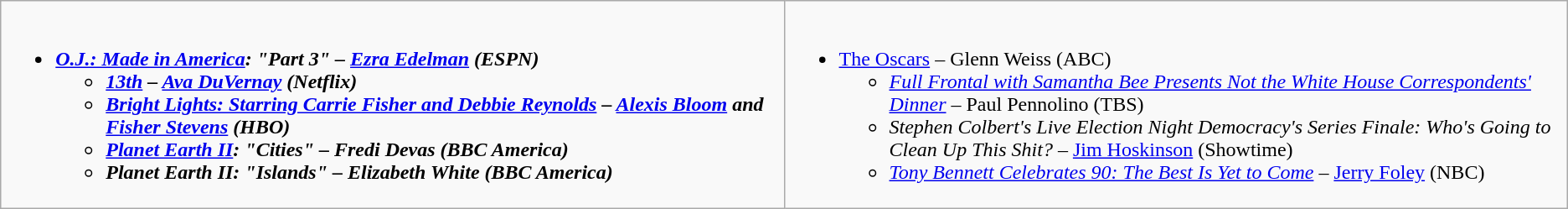<table class="wikitable">
<tr>
<td style="vertical-align:top;" width="50%"><br><ul><li><strong><em><a href='#'>O.J.: Made in America</a><em>: "Part 3" – <a href='#'>Ezra Edelman</a> (ESPN)<strong><ul><li></em><a href='#'>13th</a><em> – <a href='#'>Ava DuVernay</a> (Netflix)</li><li></em><a href='#'>Bright Lights: Starring Carrie Fisher and Debbie Reynolds</a><em> – <a href='#'>Alexis Bloom</a> and <a href='#'>Fisher Stevens</a> (HBO)</li><li></em><a href='#'>Planet Earth II</a><em>: "Cities" – Fredi Devas (BBC America)</li><li></em>Planet Earth II<em>: "Islands" – Elizabeth White (BBC America)</li></ul></li></ul></td>
<td style="vertical-align:top;" width="50%"><br><ul><li></em></strong><a href='#'>The Oscars</a></em> – Glenn Weiss (ABC)</strong><ul><li><em><a href='#'>Full Frontal with Samantha Bee Presents Not the White House Correspondents' Dinner</a></em> – Paul Pennolino (TBS)</li><li><em>Stephen Colbert's Live Election Night Democracy's Series Finale: Who's Going to Clean Up This Shit?</em> – <a href='#'>Jim Hoskinson</a> (Showtime)</li><li><em><a href='#'>Tony Bennett Celebrates 90: The Best Is Yet to Come</a></em> – <a href='#'>Jerry Foley</a> (NBC)</li></ul></li></ul></td>
</tr>
</table>
